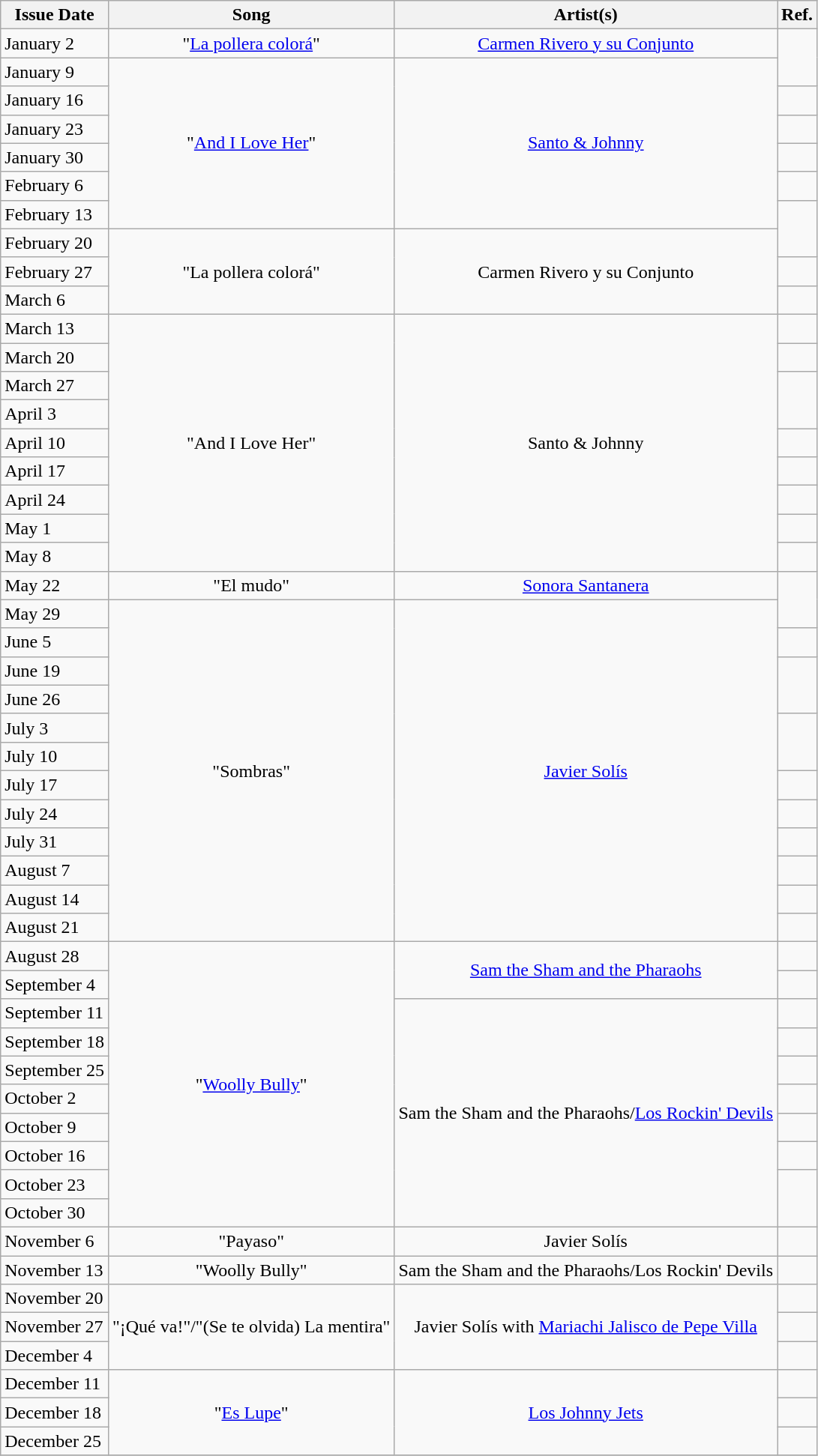<table class="wikitable">
<tr>
<th>Issue Date</th>
<th>Song</th>
<th>Artist(s)</th>
<th>Ref.</th>
</tr>
<tr>
<td>January 2</td>
<td align="center">"<a href='#'>La pollera colorá</a>"</td>
<td align="center"><a href='#'>Carmen Rivero y su Conjunto</a></td>
<td align="center" rowspan=2></td>
</tr>
<tr>
<td>January 9</td>
<td align="center" rowspan="6">"<a href='#'>And I Love Her</a>"</td>
<td align="center" rowspan="6"><a href='#'>Santo & Johnny</a></td>
</tr>
<tr>
<td>January 16</td>
<td align="center" rowspan=1></td>
</tr>
<tr>
<td>January 23</td>
<td align="center" rowspan=1></td>
</tr>
<tr>
<td>January 30</td>
<td align="center" rowspan=1></td>
</tr>
<tr>
<td>February 6</td>
<td align="center" rowspan=1></td>
</tr>
<tr>
<td>February 13</td>
<td align="center" rowspan=2></td>
</tr>
<tr>
<td>February 20</td>
<td align="center" rowspan="3">"La pollera colorá"</td>
<td align="center" rowspan="3">Carmen Rivero y su Conjunto</td>
</tr>
<tr>
<td>February 27</td>
<td align="center" rowspan=1></td>
</tr>
<tr>
<td>March 6</td>
<td align="center" rowspan=1></td>
</tr>
<tr>
<td>March 13</td>
<td align="center" rowspan="9">"And I Love Her"</td>
<td align="center" rowspan="9">Santo & Johnny</td>
<td align="center" rowspan=1></td>
</tr>
<tr>
<td>March 20</td>
<td align="center" rowspan=1></td>
</tr>
<tr>
<td>March 27</td>
<td align="center" rowspan=2></td>
</tr>
<tr>
<td>April 3</td>
</tr>
<tr>
<td>April 10</td>
<td align="center" rowspan=1></td>
</tr>
<tr>
<td>April 17</td>
<td align="center" rowspan=1></td>
</tr>
<tr>
<td>April 24</td>
<td align="center" rowspan=1></td>
</tr>
<tr>
<td>May 1</td>
<td align="center" rowspan=1></td>
</tr>
<tr>
<td>May 8</td>
<td align="center" rowspan=1></td>
</tr>
<tr>
<td>May 22</td>
<td align="center">"El mudo"</td>
<td align="center"><a href='#'>Sonora Santanera</a></td>
<td align="center" rowspan=2></td>
</tr>
<tr>
<td>May 29</td>
<td align="center" rowspan="12">"Sombras"</td>
<td align="center" rowspan="12"><a href='#'>Javier Solís</a></td>
</tr>
<tr>
<td>June 5</td>
<td align="center" rowspan=1></td>
</tr>
<tr>
<td>June 19</td>
<td align="center" rowspan=2></td>
</tr>
<tr>
<td>June 26</td>
</tr>
<tr>
<td>July 3</td>
<td align="center" rowspan=2></td>
</tr>
<tr>
<td>July 10</td>
</tr>
<tr>
<td>July 17</td>
<td align="center" rowspan=1></td>
</tr>
<tr>
<td>July 24</td>
<td align="center" rowspan=1></td>
</tr>
<tr>
<td>July 31</td>
<td align="center" rowspan=1></td>
</tr>
<tr>
<td>August 7</td>
<td align="center" rowspan=1></td>
</tr>
<tr>
<td>August 14</td>
<td align="center" rowspan=1></td>
</tr>
<tr>
<td>August 21</td>
<td align="center" rowspan=1></td>
</tr>
<tr>
<td>August 28</td>
<td align="center" rowspan="10">"<a href='#'>Woolly Bully</a>"</td>
<td align="center" rowspan="2"><a href='#'>Sam the Sham and the Pharaohs</a></td>
<td align="center" rowspan=1></td>
</tr>
<tr>
<td>September 4</td>
<td align="center" rowspan=1></td>
</tr>
<tr>
<td>September 11</td>
<td align="center" rowspan="8">Sam the Sham and the Pharaohs/<a href='#'>Los Rockin' Devils</a></td>
<td align="center" rowspan=1></td>
</tr>
<tr>
<td>September 18</td>
<td align="center" rowspan=1></td>
</tr>
<tr>
<td>September 25</td>
<td align="center" rowspan=1></td>
</tr>
<tr>
<td>October 2</td>
<td align="center" rowspan=1></td>
</tr>
<tr>
<td>October 9</td>
<td align="center" rowspan=1></td>
</tr>
<tr>
<td>October 16</td>
<td align="center" rowspan=1></td>
</tr>
<tr>
<td>October 23</td>
<td align="center" rowspan=2></td>
</tr>
<tr>
<td>October 30</td>
</tr>
<tr>
<td>November 6</td>
<td align="center">"Payaso"</td>
<td align="center">Javier Solís</td>
<td align="center" rowspan=1></td>
</tr>
<tr>
<td>November 13</td>
<td align="center">"Woolly Bully"</td>
<td align="center">Sam the Sham and the Pharaohs/Los Rockin' Devils</td>
<td align="center" rowspan=1></td>
</tr>
<tr>
<td>November 20</td>
<td align="center" rowspan="3">"¡Qué va!"/"(Se te olvida) La mentira"</td>
<td align="center" rowspan="3">Javier Solís with <a href='#'>Mariachi Jalisco de Pepe Villa</a></td>
<td align="center" rowspan=1></td>
</tr>
<tr>
<td>November 27</td>
<td align="center" rowspan=1></td>
</tr>
<tr>
<td>December 4</td>
<td align="center" rowspan=1></td>
</tr>
<tr>
<td>December 11</td>
<td align="center" rowspan="3">"<a href='#'>Es Lupe</a>"</td>
<td align="center" rowspan="3"><a href='#'>Los Johnny Jets</a></td>
<td align="center" rowspan=1></td>
</tr>
<tr>
<td>December 18</td>
<td align="center" rowspan=1></td>
</tr>
<tr>
<td>December 25</td>
<td align="center" rowspan=1></td>
</tr>
<tr>
</tr>
</table>
